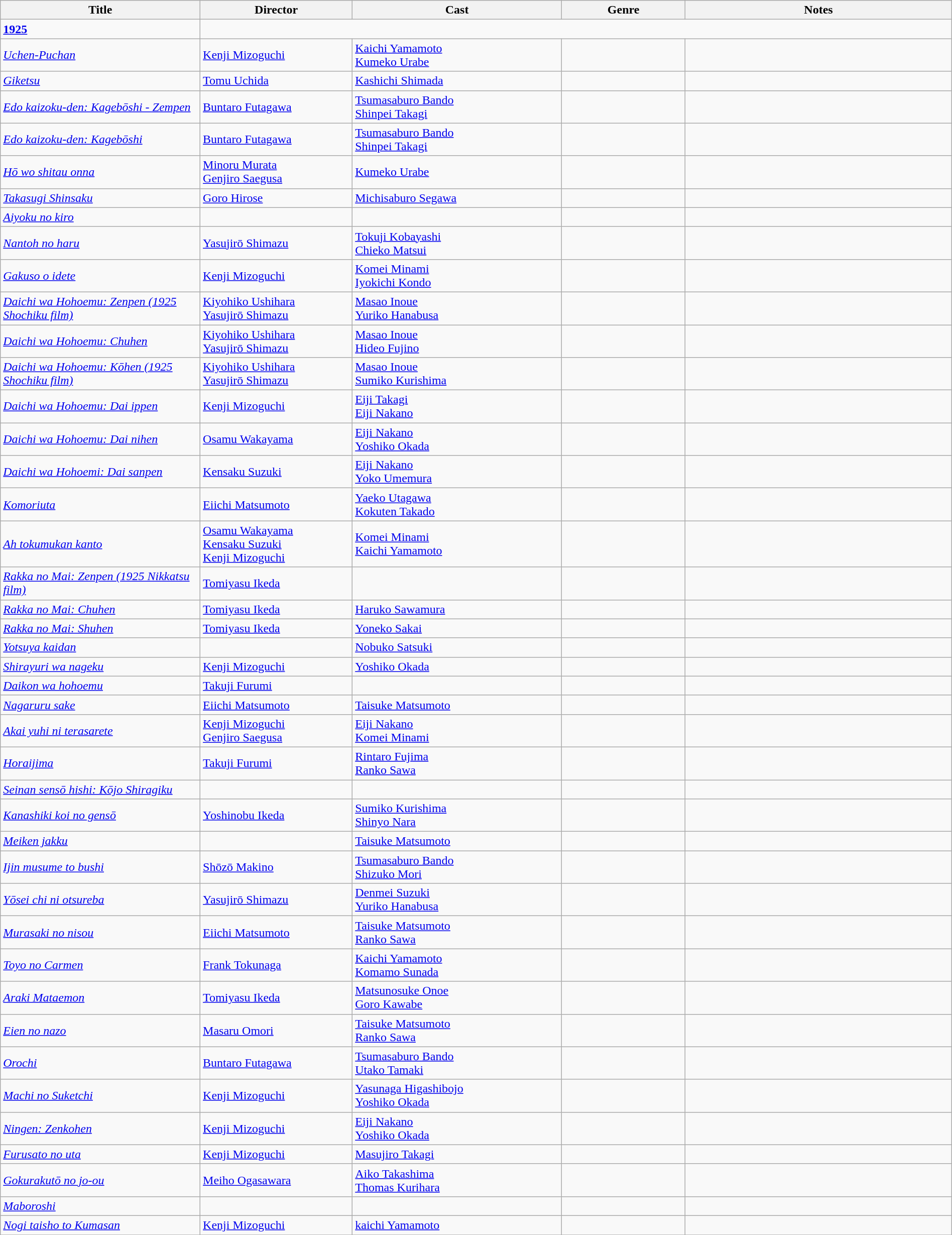<table class="wikitable" width= "100%">
<tr>
<th width=21%>Title</th>
<th width=16%>Director</th>
<th width=22%>Cast</th>
<th width=13%>Genre</th>
<th width=28%>Notes</th>
</tr>
<tr>
<td><strong><a href='#'>1925</a></strong></td>
</tr>
<tr>
<td><em><a href='#'>Uchen-Puchan</a></em></td>
<td><a href='#'>Kenji Mizoguchi</a></td>
<td><a href='#'>Kaichi Yamamoto</a><br><a href='#'>Kumeko Urabe</a></td>
<td></td>
<td></td>
</tr>
<tr>
<td><em><a href='#'>Giketsu</a></em></td>
<td><a href='#'>Tomu Uchida</a></td>
<td><a href='#'>Kashichi Shimada</a></td>
<td></td>
<td></td>
</tr>
<tr>
<td><em><a href='#'>Edo kaizoku-den: Kagebōshi - Zempen</a></em></td>
<td><a href='#'>Buntaro Futagawa</a></td>
<td><a href='#'>Tsumasaburo Bando</a><br><a href='#'>Shinpei Takagi</a></td>
<td></td>
<td></td>
</tr>
<tr>
<td><em><a href='#'>Edo kaizoku-den: Kagebōshi</a></em></td>
<td><a href='#'>Buntaro Futagawa</a></td>
<td><a href='#'>Tsumasaburo Bando</a><br><a href='#'>Shinpei Takagi</a></td>
<td></td>
<td></td>
</tr>
<tr>
<td><em><a href='#'>Hō wo shitau onna</a></em></td>
<td><a href='#'>Minoru Murata</a><br><a href='#'>Genjiro Saegusa</a></td>
<td><a href='#'>Kumeko Urabe</a></td>
<td></td>
<td></td>
</tr>
<tr>
<td><em><a href='#'>Takasugi Shinsaku</a></em></td>
<td><a href='#'>Goro Hirose</a></td>
<td><a href='#'>Michisaburo Segawa</a></td>
<td></td>
<td></td>
</tr>
<tr>
<td><em><a href='#'>Aiyoku no kiro</a></em></td>
<td></td>
<td></td>
<td></td>
<td></td>
</tr>
<tr>
<td><em><a href='#'>Nantoh no haru</a></em></td>
<td><a href='#'>Yasujirō Shimazu</a></td>
<td><a href='#'>Tokuji Kobayashi</a><br><a href='#'>Chieko Matsui</a></td>
<td></td>
<td></td>
</tr>
<tr>
<td><em><a href='#'>Gakuso o idete</a></em></td>
<td><a href='#'>Kenji Mizoguchi</a></td>
<td><a href='#'>Komei Minami</a><br><a href='#'>Iyokichi Kondo</a></td>
<td></td>
<td></td>
</tr>
<tr>
<td><em><a href='#'>Daichi wa Hohoemu: Zenpen (1925 Shochiku film)</a></em></td>
<td><a href='#'>Kiyohiko Ushihara</a><br><a href='#'>Yasujirō Shimazu</a></td>
<td><a href='#'>Masao Inoue</a><br><a href='#'>Yuriko Hanabusa</a></td>
<td></td>
<td></td>
</tr>
<tr>
<td><em><a href='#'>Daichi wa Hohoemu: Chuhen</a></em></td>
<td><a href='#'>Kiyohiko Ushihara</a><br><a href='#'>Yasujirō Shimazu</a></td>
<td><a href='#'>Masao Inoue</a><br><a href='#'>Hideo Fujino</a></td>
<td></td>
<td></td>
</tr>
<tr>
<td><em><a href='#'>Daichi wa Hohoemu: Kōhen (1925 Shochiku film)</a></em></td>
<td><a href='#'>Kiyohiko Ushihara</a><br><a href='#'>Yasujirō Shimazu</a></td>
<td><a href='#'>Masao Inoue</a><br><a href='#'>Sumiko Kurishima</a></td>
<td></td>
<td></td>
</tr>
<tr>
<td><em><a href='#'>Daichi wa Hohoemu: Dai ippen</a></em></td>
<td><a href='#'>Kenji Mizoguchi</a></td>
<td><a href='#'>Eiji Takagi</a><br><a href='#'>Eiji Nakano</a></td>
<td></td>
<td></td>
</tr>
<tr>
<td><em><a href='#'>Daichi wa Hohoemu: Dai nihen</a></em></td>
<td><a href='#'>Osamu Wakayama</a></td>
<td><a href='#'>Eiji Nakano</a><br><a href='#'>Yoshiko Okada</a></td>
<td></td>
<td></td>
</tr>
<tr>
<td><em><a href='#'>Daichi wa Hohoemi: Dai sanpen</a></em></td>
<td><a href='#'>Kensaku Suzuki</a></td>
<td><a href='#'>Eiji Nakano</a><br><a href='#'>Yoko Umemura</a></td>
<td></td>
<td></td>
</tr>
<tr>
<td><em><a href='#'>Komoriuta</a></em></td>
<td><a href='#'>Eiichi Matsumoto</a></td>
<td><a href='#'>Yaeko Utagawa</a><br><a href='#'>Kokuten Takado</a></td>
<td></td>
<td></td>
</tr>
<tr>
<td><em><a href='#'>Ah tokumukan kanto</a></em></td>
<td><a href='#'>Osamu Wakayama</a><br><a href='#'>Kensaku Suzuki</a><br><a href='#'>Kenji Mizoguchi</a></td>
<td><a href='#'>Komei Minami</a><br><a href='#'>Kaichi Yamamoto</a></td>
<td></td>
<td></td>
</tr>
<tr>
<td><em><a href='#'>Rakka no Mai: Zenpen (1925 Nikkatsu film)</a></em></td>
<td><a href='#'>Tomiyasu Ikeda</a></td>
<td></td>
<td></td>
<td></td>
</tr>
<tr>
<td><em><a href='#'>Rakka no Mai: Chuhen</a></em></td>
<td><a href='#'>Tomiyasu Ikeda</a></td>
<td><a href='#'>Haruko Sawamura</a></td>
<td></td>
<td></td>
</tr>
<tr>
<td><em><a href='#'>Rakka no Mai: Shuhen</a></em></td>
<td><a href='#'>Tomiyasu Ikeda</a></td>
<td><a href='#'>Yoneko Sakai</a></td>
<td></td>
<td></td>
</tr>
<tr>
<td><em><a href='#'>Yotsuya kaidan</a></em></td>
<td></td>
<td><a href='#'>Nobuko Satsuki</a></td>
<td></td>
<td></td>
</tr>
<tr>
<td><em><a href='#'>Shirayuri wa nageku</a></em></td>
<td><a href='#'>Kenji Mizoguchi</a></td>
<td><a href='#'>Yoshiko Okada</a></td>
<td></td>
<td></td>
</tr>
<tr>
<td><em><a href='#'>Daikon wa hohoemu</a></em></td>
<td><a href='#'>Takuji Furumi</a></td>
<td></td>
<td></td>
<td></td>
</tr>
<tr>
<td><em><a href='#'>Nagaruru sake</a></em></td>
<td><a href='#'>Eiichi Matsumoto</a></td>
<td><a href='#'>Taisuke Matsumoto</a></td>
<td></td>
<td></td>
</tr>
<tr>
<td><em><a href='#'>Akai yuhi ni terasarete</a></em></td>
<td><a href='#'>Kenji Mizoguchi</a><br><a href='#'>Genjiro Saegusa</a></td>
<td><a href='#'>Eiji Nakano</a><br><a href='#'>Komei Minami</a></td>
<td></td>
<td></td>
</tr>
<tr>
<td><em><a href='#'>Horaijima</a></em></td>
<td><a href='#'>Takuji Furumi</a></td>
<td><a href='#'>Rintaro Fujima</a><br><a href='#'>Ranko Sawa</a></td>
<td></td>
<td></td>
</tr>
<tr>
<td><em><a href='#'>Seinan sensō hishi: Kōjo Shiragiku</a></em></td>
<td></td>
<td></td>
<td></td>
<td></td>
</tr>
<tr>
<td><em><a href='#'>Kanashiki koi no gensō</a></em></td>
<td><a href='#'>Yoshinobu Ikeda</a></td>
<td><a href='#'>Sumiko Kurishima</a><br><a href='#'>Shinyo Nara</a></td>
<td></td>
<td></td>
</tr>
<tr>
<td><em><a href='#'>Meiken jakku</a></em></td>
<td></td>
<td><a href='#'>Taisuke Matsumoto</a></td>
<td></td>
<td></td>
</tr>
<tr>
<td><em><a href='#'>Ijin musume to bushi</a></em></td>
<td><a href='#'>Shōzō Makino</a></td>
<td><a href='#'>Tsumasaburo Bando</a><br><a href='#'>Shizuko Mori</a></td>
<td></td>
<td></td>
</tr>
<tr>
<td><em><a href='#'>Yōsei chi ni otsureba</a></em></td>
<td><a href='#'>Yasujirō Shimazu</a></td>
<td><a href='#'>Denmei Suzuki</a><br><a href='#'>Yuriko Hanabusa</a></td>
<td></td>
<td></td>
</tr>
<tr>
<td><em><a href='#'>Murasaki no nisou</a></em></td>
<td><a href='#'>Eiichi Matsumoto</a></td>
<td><a href='#'>Taisuke Matsumoto</a><br><a href='#'>Ranko Sawa</a></td>
<td></td>
<td></td>
</tr>
<tr>
<td><em><a href='#'>Toyo no Carmen</a></em></td>
<td><a href='#'>Frank Tokunaga</a></td>
<td><a href='#'>Kaichi Yamamoto</a><br><a href='#'>Komamo Sunada</a></td>
<td></td>
<td></td>
</tr>
<tr>
<td><em><a href='#'>Araki Mataemon</a></em></td>
<td><a href='#'>Tomiyasu Ikeda</a></td>
<td><a href='#'>Matsunosuke Onoe</a><br><a href='#'>Goro Kawabe</a></td>
<td></td>
<td></td>
</tr>
<tr>
<td><em><a href='#'>Eien no nazo</a></em></td>
<td><a href='#'>Masaru Omori</a></td>
<td><a href='#'>Taisuke Matsumoto</a><br><a href='#'>Ranko Sawa</a></td>
<td></td>
<td></td>
</tr>
<tr>
<td><em><a href='#'>Orochi</a></em></td>
<td><a href='#'>Buntaro Futagawa</a></td>
<td><a href='#'>Tsumasaburo Bando</a><br><a href='#'>Utako Tamaki</a></td>
<td></td>
<td></td>
</tr>
<tr>
<td><em><a href='#'>Machi no Suketchi</a></em></td>
<td><a href='#'>Kenji Mizoguchi</a></td>
<td><a href='#'>Yasunaga Higashibojo</a><br><a href='#'>Yoshiko Okada</a></td>
<td></td>
<td></td>
</tr>
<tr>
<td><em><a href='#'>Ningen: Zenkohen</a></em></td>
<td><a href='#'>Kenji Mizoguchi</a></td>
<td><a href='#'>Eiji Nakano</a><br><a href='#'>Yoshiko Okada</a></td>
<td></td>
<td></td>
</tr>
<tr>
<td><em><a href='#'>Furusato no uta</a></em></td>
<td><a href='#'>Kenji Mizoguchi</a></td>
<td><a href='#'>Masujiro Takagi</a></td>
<td></td>
<td></td>
</tr>
<tr>
<td><em><a href='#'>Gokurakutō no jo-ou</a></em></td>
<td><a href='#'>Meiho Ogasawara</a></td>
<td><a href='#'>Aiko Takashima</a><br><a href='#'>Thomas Kurihara</a></td>
<td></td>
<td></td>
</tr>
<tr>
<td><em><a href='#'>Maboroshi</a></em></td>
<td></td>
<td></td>
<td></td>
<td></td>
</tr>
<tr>
<td><em><a href='#'>Nogi taisho to Kumasan</a></em></td>
<td><a href='#'>Kenji Mizoguchi</a></td>
<td><a href='#'>kaichi Yamamoto</a></td>
<td></td>
<td></td>
</tr>
<tr>
</tr>
</table>
